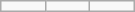<table class="wikitable" style="float:right; margin:0 0 0 5px; width:90px">
<tr>
<td></td>
<td></td>
<td></td>
</tr>
</table>
